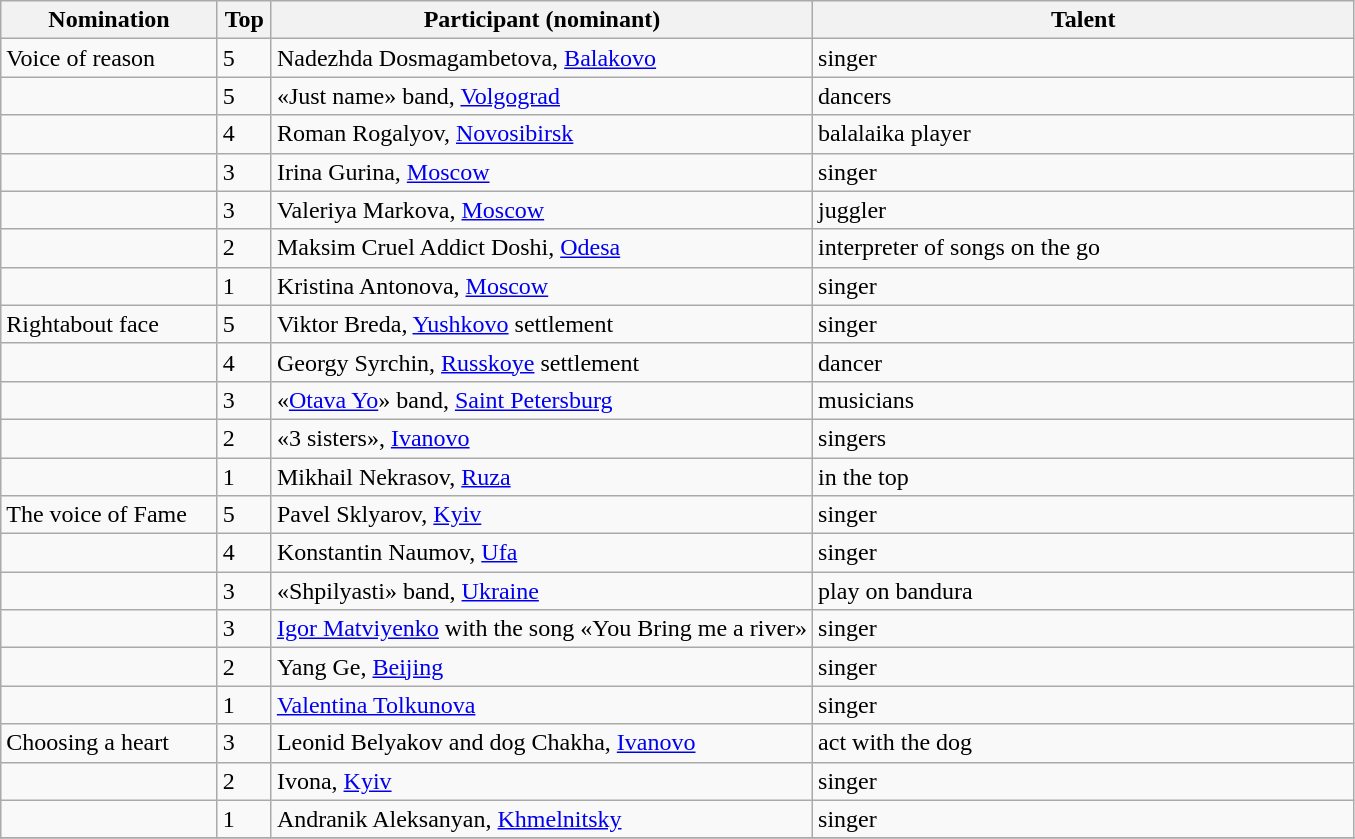<table class="wikitable">
<tr>
<th width="16%">Nomination</th>
<th width="4%">Top</th>
<th width="40%">Participant (nominant)</th>
<th width="40">Talent</th>
</tr>
<tr>
<td>Voice of reason</td>
<td>5</td>
<td>Nadezhda Dosmagambetova, <a href='#'>Balakovo</a></td>
<td>singer</td>
</tr>
<tr>
<td></td>
<td>5</td>
<td>«Just name» band, <a href='#'>Volgograd</a></td>
<td>dancers</td>
</tr>
<tr>
<td></td>
<td>4</td>
<td>Roman Rogalyov, <a href='#'>Novosibirsk</a></td>
<td>balalaika player</td>
</tr>
<tr>
<td></td>
<td>3</td>
<td>Irina Gurina, <a href='#'>Moscow</a></td>
<td>singer</td>
</tr>
<tr>
<td></td>
<td>3</td>
<td>Valeriya Markova, <a href='#'>Moscow</a></td>
<td>juggler</td>
</tr>
<tr>
<td></td>
<td>2</td>
<td>Maksim Cruel Addict Doshi, <a href='#'>Odesa</a></td>
<td>interpreter of songs on the go</td>
</tr>
<tr>
<td></td>
<td>1</td>
<td>Kristina Antonova, <a href='#'>Moscow</a></td>
<td>singer</td>
</tr>
<tr>
<td>Rightabout face</td>
<td>5</td>
<td>Viktor Breda, <a href='#'>Yushkovo</a> settlement</td>
<td>singer</td>
</tr>
<tr>
<td></td>
<td>4</td>
<td>Georgy Syrchin, <a href='#'>Russkoye</a> settlement</td>
<td>dancer</td>
</tr>
<tr>
<td></td>
<td>3</td>
<td>«<a href='#'>Otava Yo</a>» band, <a href='#'>Saint Petersburg</a></td>
<td>musicians</td>
</tr>
<tr>
<td></td>
<td>2</td>
<td>«3 sisters», <a href='#'>Ivanovo</a></td>
<td>singers</td>
</tr>
<tr>
<td></td>
<td>1</td>
<td>Mikhail Nekrasov, <a href='#'>Ruza</a></td>
<td>in the top</td>
</tr>
<tr>
<td>The voice of Fame</td>
<td>5</td>
<td>Pavel Sklyarov, <a href='#'>Kyiv</a></td>
<td>singer</td>
</tr>
<tr>
<td></td>
<td>4</td>
<td>Konstantin Naumov, <a href='#'>Ufa</a></td>
<td>singer</td>
</tr>
<tr>
<td></td>
<td>3</td>
<td>«Shpilyasti» band, <a href='#'>Ukraine</a></td>
<td>play on bandura</td>
</tr>
<tr>
<td></td>
<td>3</td>
<td><a href='#'>Igor Matviyenko</a> with the song «You Bring me a river»</td>
<td>singer</td>
</tr>
<tr>
<td></td>
<td>2</td>
<td>Yang Ge, <a href='#'>Beijing</a></td>
<td>singer</td>
</tr>
<tr>
<td></td>
<td>1</td>
<td><a href='#'>Valentina Tolkunova</a></td>
<td>singer</td>
</tr>
<tr>
<td>Choosing a heart</td>
<td>3</td>
<td>Leonid Belyakov and dog Chakha, <a href='#'>Ivanovo</a></td>
<td>act with the dog</td>
</tr>
<tr>
<td></td>
<td>2</td>
<td>Ivona, <a href='#'>Kyiv</a></td>
<td>singer</td>
</tr>
<tr>
<td></td>
<td>1</td>
<td>Andranik Aleksanyan, <a href='#'>Khmelnitsky</a></td>
<td>singer</td>
</tr>
<tr>
</tr>
</table>
